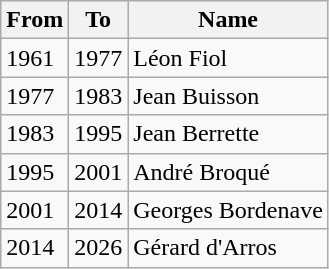<table class="wikitable">
<tr>
<th>From</th>
<th>To</th>
<th>Name</th>
</tr>
<tr>
<td>1961</td>
<td>1977</td>
<td>Léon Fiol</td>
</tr>
<tr>
<td>1977</td>
<td>1983</td>
<td>Jean Buisson</td>
</tr>
<tr>
<td>1983</td>
<td>1995</td>
<td>Jean Berrette</td>
</tr>
<tr>
<td>1995</td>
<td>2001</td>
<td>André Broqué</td>
</tr>
<tr>
<td>2001</td>
<td>2014</td>
<td>Georges Bordenave</td>
</tr>
<tr>
<td>2014</td>
<td>2026</td>
<td>Gérard d'Arros</td>
</tr>
</table>
